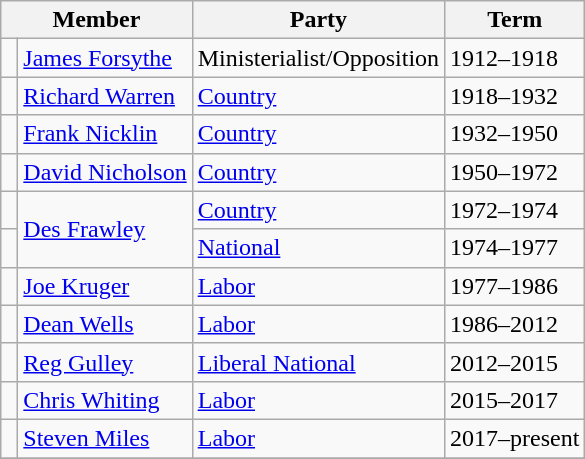<table class="wikitable">
<tr>
<th colspan="2">Member</th>
<th>Party</th>
<th>Term</th>
</tr>
<tr>
<td> </td>
<td><a href='#'>James Forsythe</a></td>
<td>Ministerialist/Opposition</td>
<td>1912–1918</td>
</tr>
<tr>
<td> </td>
<td><a href='#'>Richard Warren</a></td>
<td><a href='#'>Country</a></td>
<td>1918–1932</td>
</tr>
<tr>
<td> </td>
<td><a href='#'>Frank Nicklin</a></td>
<td><a href='#'>Country</a></td>
<td>1932–1950</td>
</tr>
<tr>
<td> </td>
<td><a href='#'>David Nicholson</a></td>
<td><a href='#'>Country</a></td>
<td>1950–1972</td>
</tr>
<tr>
<td> </td>
<td rowspan="2"><a href='#'>Des Frawley</a></td>
<td><a href='#'>Country</a></td>
<td>1972–1974</td>
</tr>
<tr>
<td> </td>
<td><a href='#'>National</a></td>
<td>1974–1977</td>
</tr>
<tr>
<td> </td>
<td><a href='#'>Joe Kruger</a></td>
<td><a href='#'>Labor</a></td>
<td>1977–1986</td>
</tr>
<tr>
<td> </td>
<td><a href='#'>Dean Wells</a></td>
<td><a href='#'>Labor</a></td>
<td>1986–2012</td>
</tr>
<tr>
<td> </td>
<td><a href='#'>Reg Gulley</a></td>
<td><a href='#'>Liberal National</a></td>
<td>2012–2015</td>
</tr>
<tr>
<td> </td>
<td><a href='#'>Chris Whiting</a></td>
<td><a href='#'>Labor</a></td>
<td>2015–2017</td>
</tr>
<tr>
<td> </td>
<td><a href='#'>Steven Miles</a></td>
<td><a href='#'>Labor</a></td>
<td>2017–present</td>
</tr>
<tr>
</tr>
</table>
